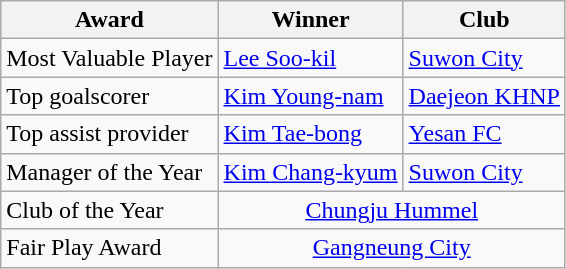<table class="wikitable">
<tr>
<th>Award</th>
<th>Winner</th>
<th>Club</th>
</tr>
<tr>
<td>Most Valuable Player</td>
<td> <a href='#'>Lee Soo-kil</a></td>
<td><a href='#'>Suwon City</a></td>
</tr>
<tr>
<td>Top goalscorer</td>
<td> <a href='#'>Kim Young-nam</a></td>
<td><a href='#'>Daejeon KHNP</a></td>
</tr>
<tr>
<td>Top assist provider</td>
<td> <a href='#'>Kim Tae-bong</a></td>
<td><a href='#'>Yesan FC</a></td>
</tr>
<tr>
<td>Manager of the Year</td>
<td> <a href='#'>Kim Chang-kyum</a></td>
<td><a href='#'>Suwon City</a></td>
</tr>
<tr>
<td>Club of the Year</td>
<td colspan="2" align="center"><a href='#'>Chungju Hummel</a></td>
</tr>
<tr>
<td>Fair Play Award</td>
<td colspan="2" align="center"><a href='#'>Gangneung City</a></td>
</tr>
</table>
